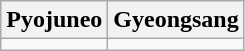<table class="wikitable">
<tr>
<th>Pyojuneo</th>
<th>Gyeongsang</th>
</tr>
<tr>
<td></td>
<td></td>
</tr>
</table>
